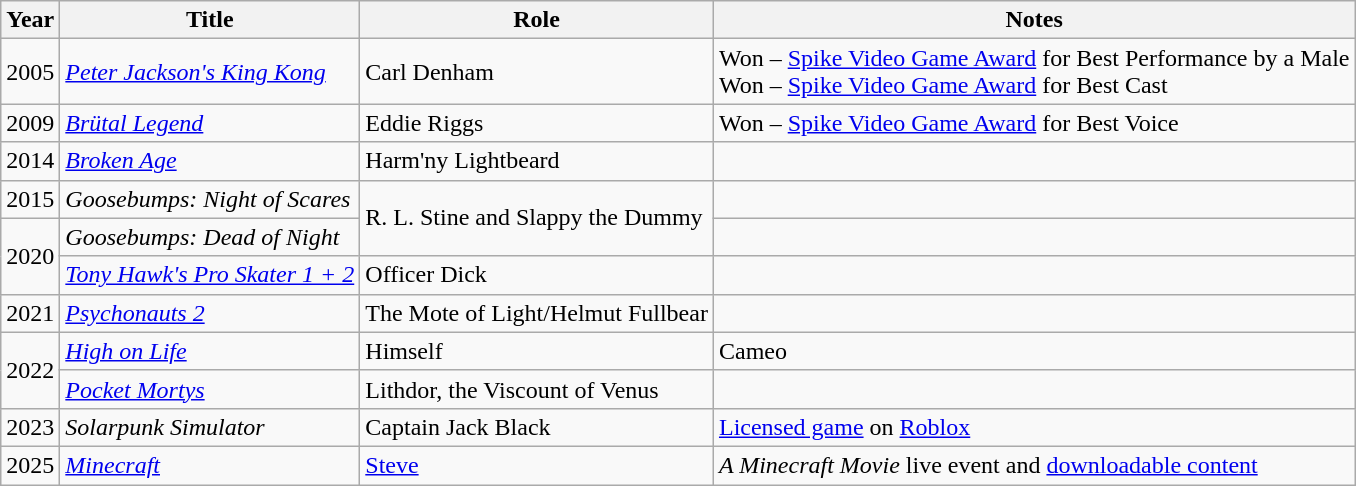<table class="wikitable sortable">
<tr>
<th>Year</th>
<th>Title</th>
<th>Role</th>
<th>Notes</th>
</tr>
<tr>
<td>2005</td>
<td><em><a href='#'>Peter Jackson's King Kong</a></em></td>
<td>Carl Denham</td>
<td>Won – <a href='#'>Spike Video Game Award</a> for Best Performance by a Male<br> Won – <a href='#'>Spike Video Game Award</a> for Best Cast</td>
</tr>
<tr>
<td>2009</td>
<td><em><a href='#'>Brütal Legend</a></em></td>
<td>Eddie Riggs</td>
<td>Won – <a href='#'>Spike Video Game Award</a> for Best Voice</td>
</tr>
<tr>
<td>2014</td>
<td><em><a href='#'>Broken Age</a></em></td>
<td>Harm'ny Lightbeard</td>
<td></td>
</tr>
<tr>
<td>2015</td>
<td><em>Goosebumps: Night of Scares</em></td>
<td rowspan="2">R. L. Stine and Slappy the Dummy</td>
<td></td>
</tr>
<tr>
<td rowspan="2">2020</td>
<td><em>Goosebumps: Dead of Night</em></td>
<td></td>
</tr>
<tr>
<td><em><a href='#'>Tony Hawk's Pro Skater 1 + 2</a></em></td>
<td>Officer Dick</td>
<td></td>
</tr>
<tr>
<td>2021</td>
<td><em><a href='#'>Psychonauts 2</a></em></td>
<td>The Mote of Light/Helmut Fullbear</td>
<td></td>
</tr>
<tr>
<td rowspan="2">2022</td>
<td><em><a href='#'>High on Life</a></em></td>
<td>Himself</td>
<td>Cameo</td>
</tr>
<tr>
<td><em><a href='#'>Pocket Mortys</a></em></td>
<td>Lithdor, the Viscount of Venus</td>
<td></td>
</tr>
<tr>
<td>2023</td>
<td><em>Solarpunk Simulator</em></td>
<td>Captain Jack Black</td>
<td><a href='#'>Licensed game</a> on <a href='#'>Roblox</a></td>
</tr>
<tr>
<td>2025</td>
<td><em><a href='#'>Minecraft</a></em></td>
<td><a href='#'>Steve</a></td>
<td><em>A Minecraft Movie</em> live event and <a href='#'>downloadable content</a></td>
</tr>
</table>
